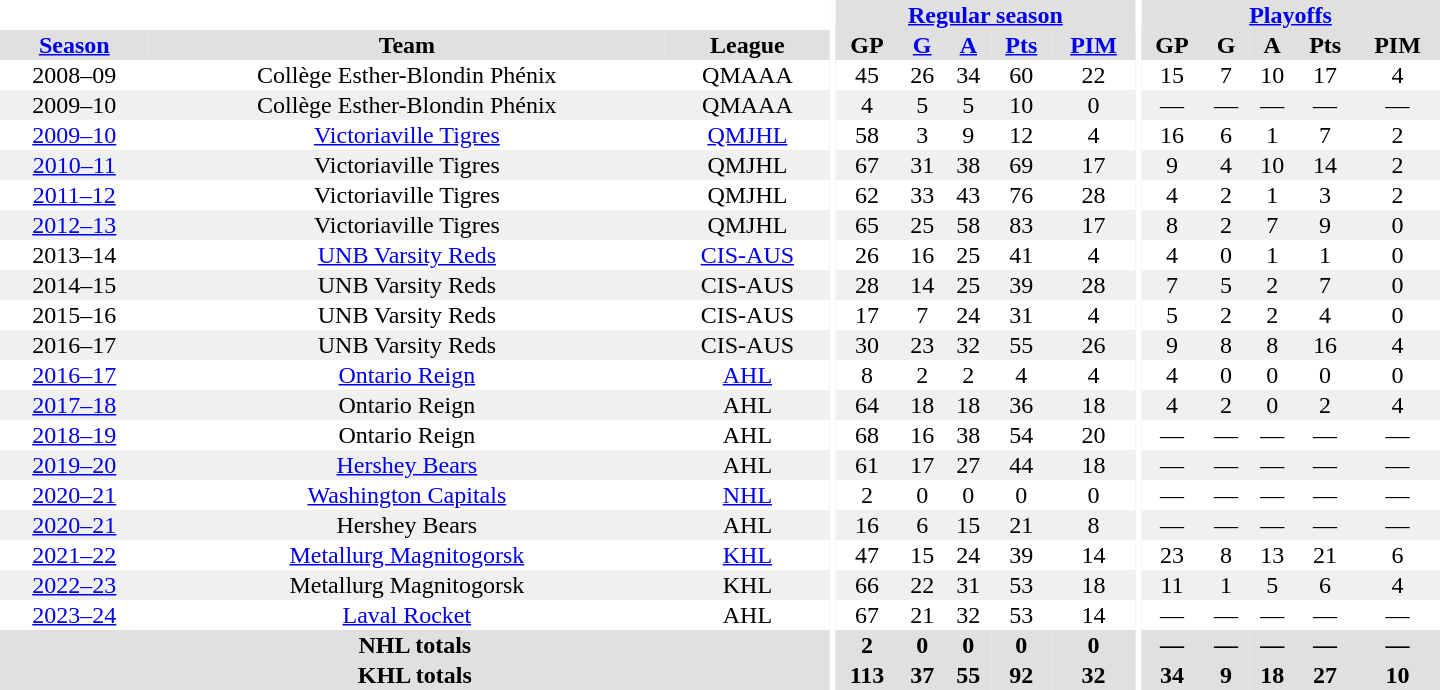<table border="0" cellpadding="1" cellspacing="0" style="text-align:center; width:60em">
<tr bgcolor="#e0e0e0">
<th colspan="3" bgcolor="#ffffff"></th>
<th rowspan="99" bgcolor="#ffffff"></th>
<th colspan="5"><a href='#'>Regular season</a></th>
<th rowspan="99" bgcolor="#ffffff"></th>
<th colspan="5"><a href='#'>Playoffs</a></th>
</tr>
<tr bgcolor="#e0e0e0">
<th><a href='#'>Season</a></th>
<th>Team</th>
<th>League</th>
<th>GP</th>
<th><a href='#'>G</a></th>
<th><a href='#'>A</a></th>
<th><a href='#'>Pts</a></th>
<th><a href='#'>PIM</a></th>
<th>GP</th>
<th>G</th>
<th>A</th>
<th>Pts</th>
<th>PIM</th>
</tr>
<tr>
<td>2008–09</td>
<td>Collège Esther-Blondin Phénix</td>
<td>QMAAA</td>
<td>45</td>
<td>26</td>
<td>34</td>
<td>60</td>
<td>22</td>
<td>15</td>
<td>7</td>
<td>10</td>
<td>17</td>
<td>4</td>
</tr>
<tr bgcolor="#f0f0f0">
<td>2009–10</td>
<td>Collège Esther-Blondin Phénix</td>
<td>QMAAA</td>
<td>4</td>
<td>5</td>
<td>5</td>
<td>10</td>
<td>0</td>
<td>—</td>
<td>—</td>
<td>—</td>
<td>—</td>
<td>—</td>
</tr>
<tr>
<td><a href='#'>2009–10</a></td>
<td><a href='#'>Victoriaville Tigres</a></td>
<td><a href='#'>QMJHL</a></td>
<td>58</td>
<td>3</td>
<td>9</td>
<td>12</td>
<td>4</td>
<td>16</td>
<td>6</td>
<td>1</td>
<td>7</td>
<td>2</td>
</tr>
<tr bgcolor="#f0f0f0">
<td><a href='#'>2010–11</a></td>
<td>Victoriaville Tigres</td>
<td>QMJHL</td>
<td>67</td>
<td>31</td>
<td>38</td>
<td>69</td>
<td>17</td>
<td>9</td>
<td>4</td>
<td>10</td>
<td>14</td>
<td>2</td>
</tr>
<tr>
<td><a href='#'>2011–12</a></td>
<td>Victoriaville Tigres</td>
<td>QMJHL</td>
<td>62</td>
<td>33</td>
<td>43</td>
<td>76</td>
<td>28</td>
<td>4</td>
<td>2</td>
<td>1</td>
<td>3</td>
<td>2</td>
</tr>
<tr bgcolor="#f0f0f0">
<td><a href='#'>2012–13</a></td>
<td>Victoriaville Tigres</td>
<td>QMJHL</td>
<td>65</td>
<td>25</td>
<td>58</td>
<td>83</td>
<td>17</td>
<td>8</td>
<td>2</td>
<td>7</td>
<td>9</td>
<td>0</td>
</tr>
<tr>
<td>2013–14</td>
<td><a href='#'>UNB Varsity Reds</a></td>
<td><a href='#'>CIS-AUS</a></td>
<td>26</td>
<td>16</td>
<td>25</td>
<td>41</td>
<td>4</td>
<td>4</td>
<td>0</td>
<td>1</td>
<td>1</td>
<td>0</td>
</tr>
<tr bgcolor="#f0f0f0">
<td>2014–15</td>
<td>UNB Varsity Reds</td>
<td>CIS-AUS</td>
<td>28</td>
<td>14</td>
<td>25</td>
<td>39</td>
<td>28</td>
<td>7</td>
<td>5</td>
<td>2</td>
<td>7</td>
<td>0</td>
</tr>
<tr>
<td>2015–16</td>
<td>UNB Varsity Reds</td>
<td>CIS-AUS</td>
<td>17</td>
<td>7</td>
<td>24</td>
<td>31</td>
<td>4</td>
<td>5</td>
<td>2</td>
<td>2</td>
<td>4</td>
<td>0</td>
</tr>
<tr bgcolor="#f0f0f0">
<td>2016–17</td>
<td>UNB Varsity Reds</td>
<td>CIS-AUS</td>
<td>30</td>
<td>23</td>
<td>32</td>
<td>55</td>
<td>26</td>
<td>9</td>
<td>8</td>
<td>8</td>
<td>16</td>
<td>4</td>
</tr>
<tr>
<td><a href='#'>2016–17</a></td>
<td><a href='#'>Ontario Reign</a></td>
<td><a href='#'>AHL</a></td>
<td>8</td>
<td>2</td>
<td>2</td>
<td>4</td>
<td>4</td>
<td>4</td>
<td>0</td>
<td>0</td>
<td>0</td>
<td>0</td>
</tr>
<tr bgcolor="#f0f0f0">
<td><a href='#'>2017–18</a></td>
<td>Ontario Reign</td>
<td>AHL</td>
<td>64</td>
<td>18</td>
<td>18</td>
<td>36</td>
<td>18</td>
<td>4</td>
<td>2</td>
<td>0</td>
<td>2</td>
<td>4</td>
</tr>
<tr>
<td><a href='#'>2018–19</a></td>
<td>Ontario Reign</td>
<td>AHL</td>
<td>68</td>
<td>16</td>
<td>38</td>
<td>54</td>
<td>20</td>
<td>—</td>
<td>—</td>
<td>—</td>
<td>—</td>
<td>—</td>
</tr>
<tr bgcolor="#f0f0f0">
<td><a href='#'>2019–20</a></td>
<td><a href='#'>Hershey Bears</a></td>
<td>AHL</td>
<td>61</td>
<td>17</td>
<td>27</td>
<td>44</td>
<td>18</td>
<td>—</td>
<td>—</td>
<td>—</td>
<td>—</td>
<td>—</td>
</tr>
<tr>
<td><a href='#'>2020–21</a></td>
<td><a href='#'>Washington Capitals</a></td>
<td><a href='#'>NHL</a></td>
<td>2</td>
<td>0</td>
<td>0</td>
<td>0</td>
<td>0</td>
<td>—</td>
<td>—</td>
<td>—</td>
<td>—</td>
<td>—</td>
</tr>
<tr bgcolor="#f0f0f0">
<td><a href='#'>2020–21</a></td>
<td>Hershey Bears</td>
<td>AHL</td>
<td>16</td>
<td>6</td>
<td>15</td>
<td>21</td>
<td>8</td>
<td>—</td>
<td>—</td>
<td>—</td>
<td>—</td>
<td>—</td>
</tr>
<tr>
<td><a href='#'>2021–22</a></td>
<td><a href='#'>Metallurg Magnitogorsk</a></td>
<td><a href='#'>KHL</a></td>
<td>47</td>
<td>15</td>
<td>24</td>
<td>39</td>
<td>14</td>
<td>23</td>
<td>8</td>
<td>13</td>
<td>21</td>
<td>6</td>
</tr>
<tr bgcolor="#f0f0f0">
<td><a href='#'>2022–23</a></td>
<td>Metallurg Magnitogorsk</td>
<td>KHL</td>
<td>66</td>
<td>22</td>
<td>31</td>
<td>53</td>
<td>18</td>
<td>11</td>
<td>1</td>
<td>5</td>
<td>6</td>
<td>4</td>
</tr>
<tr>
<td><a href='#'>2023–24</a></td>
<td><a href='#'>Laval Rocket</a></td>
<td>AHL</td>
<td>67</td>
<td>21</td>
<td>32</td>
<td>53</td>
<td>14</td>
<td>—</td>
<td>—</td>
<td>—</td>
<td>—</td>
<td>—</td>
</tr>
<tr bgcolor="#e0e0e0">
<th colspan="3">NHL totals</th>
<th>2</th>
<th>0</th>
<th>0</th>
<th>0</th>
<th>0</th>
<th>—</th>
<th>—</th>
<th>—</th>
<th>—</th>
<th>—</th>
</tr>
<tr bgcolor="#e0e0e0">
<th colspan="3">KHL totals</th>
<th>113</th>
<th>37</th>
<th>55</th>
<th>92</th>
<th>32</th>
<th>34</th>
<th>9</th>
<th>18</th>
<th>27</th>
<th>10</th>
</tr>
</table>
